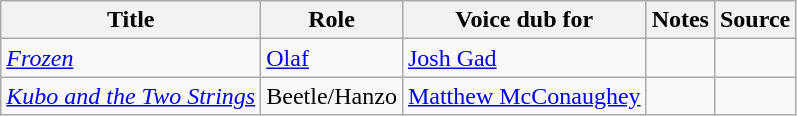<table class="wikitable sortable plainrowheaders">
<tr>
<th>Title</th>
<th>Role</th>
<th>Voice dub for</th>
<th>Notes</th>
<th class="unsortable">Source</th>
</tr>
<tr>
<td><em><a href='#'>Frozen</a></em></td>
<td><a href='#'>Olaf</a></td>
<td><a href='#'>Josh Gad</a></td>
<td></td>
<td></td>
</tr>
<tr>
<td><em><a href='#'>Kubo and the Two Strings</a></em></td>
<td>Beetle/Hanzo</td>
<td><a href='#'>Matthew McConaughey</a></td>
<td></td>
<td></td>
</tr>
</table>
